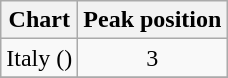<table class="wikitable sortable">
<tr>
<th align="left">Chart</th>
<th align="left">Peak position</th>
</tr>
<tr>
<td align="left">Italy ()</td>
<td align="center">3</td>
</tr>
<tr>
</tr>
</table>
